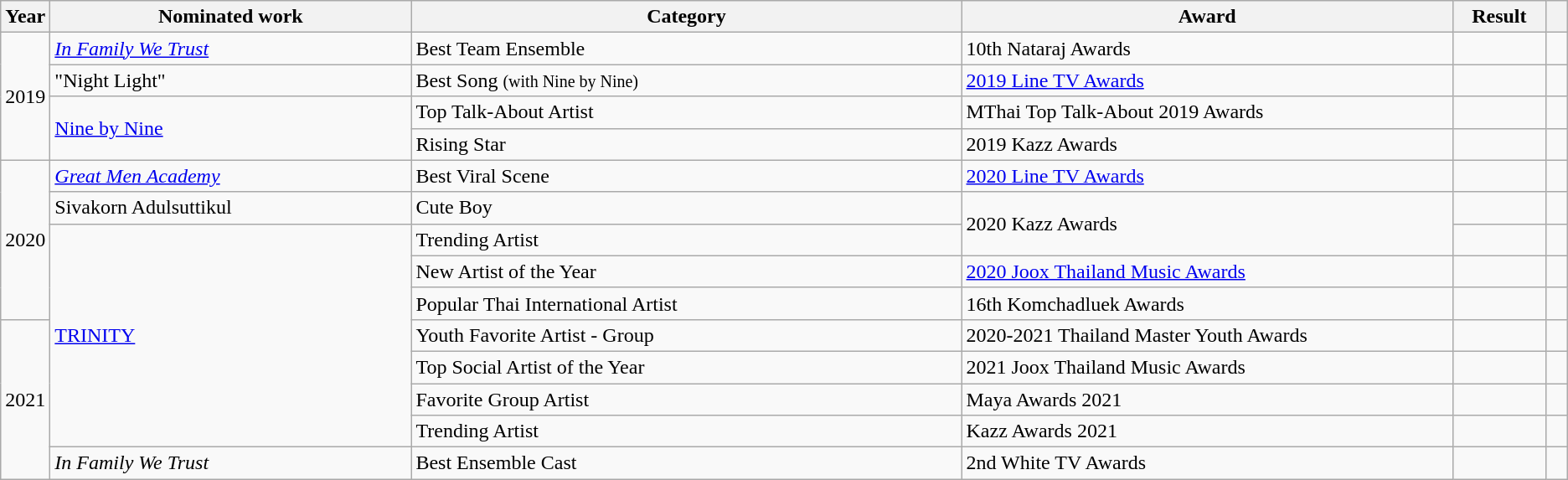<table class="wikitable sortable">
<tr>
<th scope="col" style="width:1em;">Year</th>
<th scope="col" style="width:25em;">Nominated work</th>
<th scope="col" style="width:40em;">Category</th>
<th scope="col" style="width:35em;">Award</th>
<th scope="col" style="width:5em;">Result</th>
<th scope="col" style="width:1em;"class="unsortable"></th>
</tr>
<tr>
<td rowspan="4">2019</td>
<td><em><a href='#'>In Family We Trust</a></em></td>
<td>Best Team Ensemble</td>
<td>10th Nataraj Awards</td>
<td></td>
<td style="text-align: center;"></td>
</tr>
<tr>
<td>"Night Light"</td>
<td>Best Song <small>(with Nine by Nine)</small></td>
<td><a href='#'>2019 Line TV Awards</a></td>
<td></td>
<td style="text-align: center;"></td>
</tr>
<tr>
<td rowspan="2"><a href='#'>Nine by Nine</a></td>
<td>Top Talk-About Artist</td>
<td>MThai Top Talk-About 2019 Awards</td>
<td></td>
<td style="text-align:center;"></td>
</tr>
<tr>
<td>Rising Star</td>
<td>2019 Kazz Awards</td>
<td></td>
<td style="text-align:center;"></td>
</tr>
<tr>
<td rowspan="5">2020</td>
<td><em><a href='#'>Great Men Academy</a></em></td>
<td>Best Viral Scene</td>
<td><a href='#'>2020 Line TV Awards</a></td>
<td></td>
<td style="text-align: center;"></td>
</tr>
<tr>
<td>Sivakorn Adulsuttikul</td>
<td>Cute Boy</td>
<td rowspan="2">2020 Kazz Awards</td>
<td></td>
<td style="text-align: center;"></td>
</tr>
<tr>
<td rowspan="7"><a href='#'>TRINITY</a></td>
<td>Trending Artist</td>
<td></td>
<td style="text-align:center;"></td>
</tr>
<tr>
<td>New Artist of the Year</td>
<td><a href='#'>2020 Joox Thailand Music Awards</a></td>
<td></td>
<td style="text-align:center;"></td>
</tr>
<tr>
<td>Popular Thai International Artist</td>
<td>16th Komchadluek Awards</td>
<td></td>
<td style="text-align: center;"></td>
</tr>
<tr>
<td rowspan="5">2021</td>
<td>Youth Favorite Artist - Group</td>
<td>2020-2021 Thailand Master Youth Awards</td>
<td></td>
<td style="text-align:center;"></td>
</tr>
<tr>
<td>Top Social Artist of the Year</td>
<td>2021 Joox Thailand Music Awards</td>
<td></td>
<td style="text-align:center;"></td>
</tr>
<tr>
<td>Favorite Group Artist</td>
<td>Maya Awards 2021</td>
<td></td>
<td style="text-align:center;"></td>
</tr>
<tr>
<td>Trending Artist</td>
<td>Kazz Awards 2021</td>
<td></td>
<td style="text-align:center;"></td>
</tr>
<tr>
<td><em>In Family We Trust</em></td>
<td>Best Ensemble Cast</td>
<td>2nd White TV Awards</td>
<td></td>
<td style="text-align:center;"></td>
</tr>
</table>
